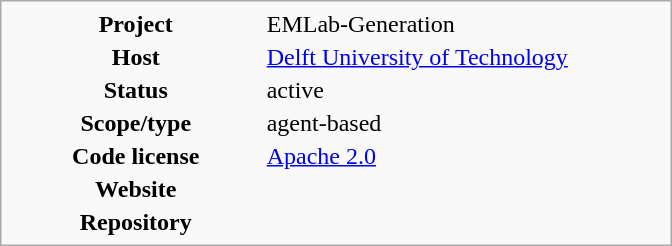<table class="infobox" style="width: 28em">
<tr>
<th style="width: 35%">Project</th>
<td style="width: 55%">EMLab-Generation</td>
</tr>
<tr>
<th>Host</th>
<td><a href='#'>Delft University of Technology</a></td>
</tr>
<tr>
<th>Status</th>
<td>active</td>
</tr>
<tr>
<th>Scope/type</th>
<td>agent-based</td>
</tr>
<tr>
<th>Code license</th>
<td><a href='#'>Apache 2.0</a></td>
</tr>
<tr>
<th>Website</th>
<td></td>
</tr>
<tr>
<th>Repository</th>
<td></td>
</tr>
</table>
